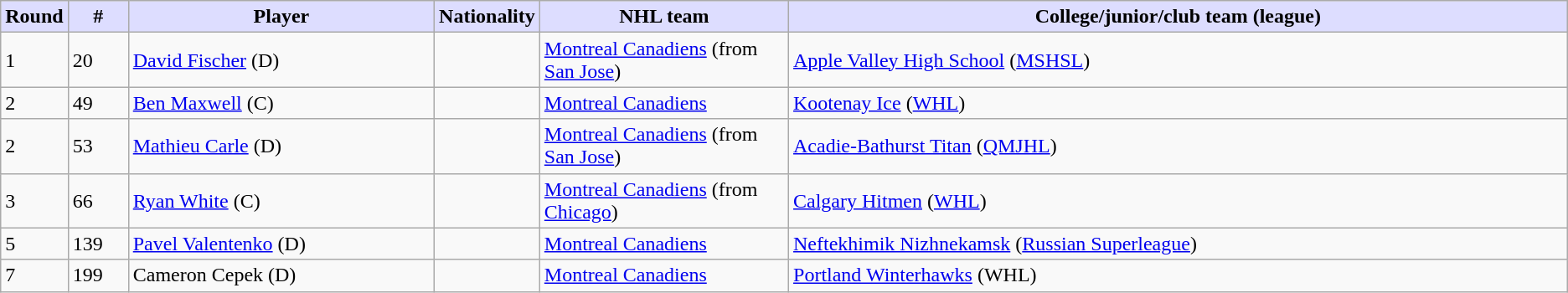<table class="wikitable">
<tr style="text-align:center;">
<th style="background:#ddf; width:4.0%;">Round</th>
<th style="background:#ddf; width:4.0%;">#</th>
<th style="background:#ddf; width:21.0%;">Player</th>
<th style="background:#ddf; width:21.0;">Nationality</th>
<th style="background:#ddf; width:17.0%;">NHL team</th>
<th style="background:#ddf; width:100.0%;">College/junior/club team (league)</th>
</tr>
<tr>
<td>1</td>
<td>20</td>
<td><a href='#'>David Fischer</a>  (D)</td>
<td></td>
<td><a href='#'>Montreal Canadiens</a> (from <a href='#'>San Jose</a>)</td>
<td><a href='#'>Apple Valley High School</a> (<a href='#'>MSHSL</a>)</td>
</tr>
<tr>
<td>2</td>
<td>49</td>
<td><a href='#'>Ben Maxwell</a>  (C)</td>
<td></td>
<td><a href='#'>Montreal Canadiens</a></td>
<td><a href='#'>Kootenay Ice</a>  (<a href='#'>WHL</a>)</td>
</tr>
<tr>
<td>2</td>
<td>53</td>
<td><a href='#'>Mathieu Carle</a>  (D)</td>
<td></td>
<td><a href='#'>Montreal Canadiens</a> (from <a href='#'>San Jose</a>)</td>
<td><a href='#'>Acadie-Bathurst Titan</a> (<a href='#'>QMJHL</a>)</td>
</tr>
<tr>
<td>3</td>
<td>66</td>
<td><a href='#'>Ryan White</a> (C)</td>
<td></td>
<td><a href='#'>Montreal Canadiens</a> (from <a href='#'>Chicago</a>)</td>
<td><a href='#'>Calgary Hitmen</a> (<a href='#'>WHL</a>)</td>
</tr>
<tr>
<td>5</td>
<td>139</td>
<td><a href='#'>Pavel Valentenko</a> (D)</td>
<td></td>
<td><a href='#'>Montreal Canadiens</a></td>
<td><a href='#'>Neftekhimik Nizhnekamsk</a> (<a href='#'>Russian Superleague</a>)</td>
</tr>
<tr>
<td>7</td>
<td>199</td>
<td>Cameron Cepek (D)</td>
<td></td>
<td><a href='#'>Montreal Canadiens</a></td>
<td><a href='#'>Portland Winterhawks</a> (WHL)</td>
</tr>
</table>
